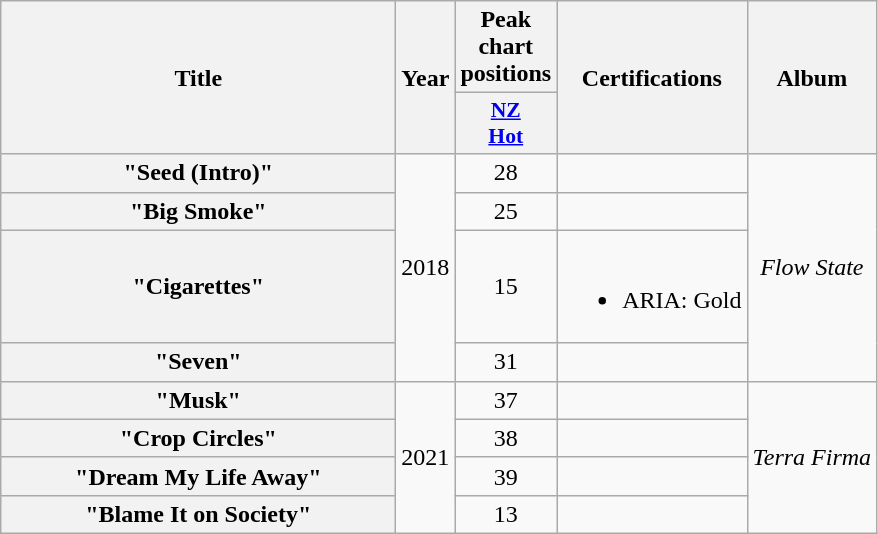<table class="wikitable plainrowheaders" style="text-align:center;">
<tr>
<th scope="col" rowspan="2" style="width:16em;">Title</th>
<th scope="col" rowspan="2">Year</th>
<th scope="col" colspan="1">Peak chart positions</th>
<th scope="col" rowspan="2">Certifications</th>
<th scope="col" rowspan="2">Album</th>
</tr>
<tr>
<th scope="col" style="width:3em;font-size:90%;"><a href='#'>NZ<br>Hot</a><br></th>
</tr>
<tr>
<th scope="row">"Seed (Intro)"</th>
<td rowspan="4">2018</td>
<td>28</td>
<td></td>
<td rowspan="4"><em>Flow State</em></td>
</tr>
<tr>
<th scope="row">"Big Smoke"</th>
<td>25</td>
<td></td>
</tr>
<tr>
<th scope="row">"Cigarettes"</th>
<td>15</td>
<td><br><ul><li>ARIA: Gold</li></ul></td>
</tr>
<tr>
<th scope="row">"Seven"</th>
<td>31</td>
<td></td>
</tr>
<tr>
<th scope="row">"Musk"</th>
<td rowspan="4">2021</td>
<td>37</td>
<td></td>
<td rowspan="4"><em>Terra Firma</em></td>
</tr>
<tr>
<th scope="row">"Crop Circles"</th>
<td>38</td>
<td></td>
</tr>
<tr>
<th scope="row">"Dream My Life Away"<br></th>
<td>39</td>
<td></td>
</tr>
<tr>
<th scope="row">"Blame It on Society"</th>
<td>13</td>
<td></td>
</tr>
</table>
